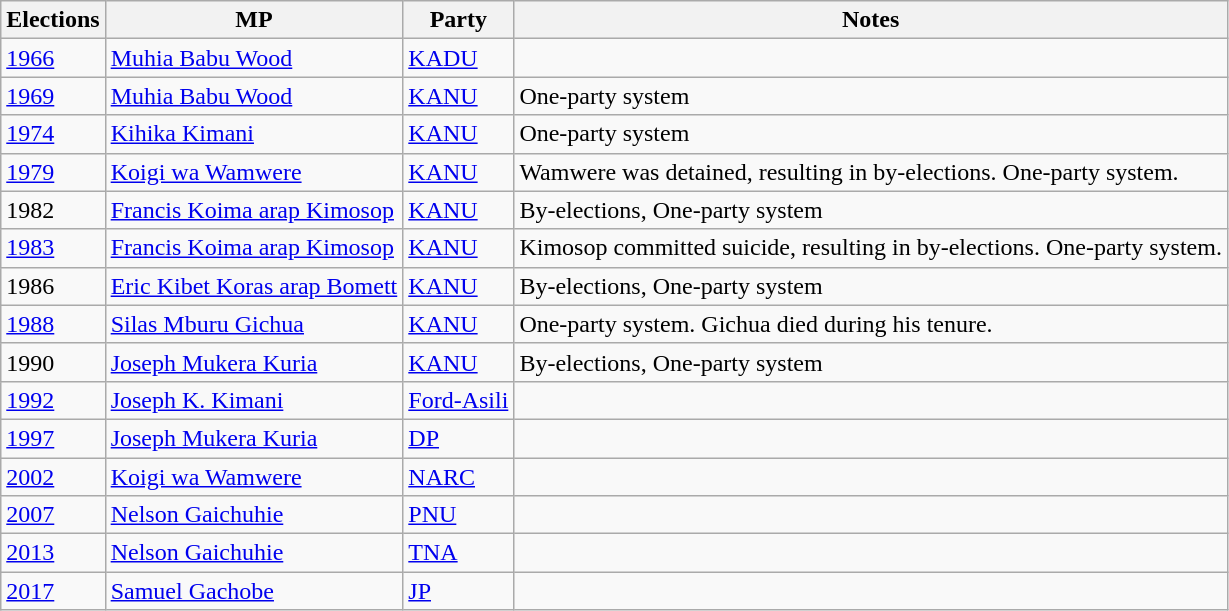<table class="wikitable">
<tr>
<th>Elections</th>
<th>MP </th>
<th>Party</th>
<th>Notes</th>
</tr>
<tr>
<td><a href='#'>1966</a></td>
<td><a href='#'>Muhia Babu Wood</a></td>
<td><a href='#'>KADU</a></td>
<td></td>
</tr>
<tr>
<td><a href='#'>1969</a></td>
<td><a href='#'>Muhia Babu Wood</a></td>
<td><a href='#'>KANU</a></td>
<td>One-party system</td>
</tr>
<tr>
<td><a href='#'>1974</a></td>
<td><a href='#'>Kihika Kimani</a></td>
<td><a href='#'>KANU</a></td>
<td>One-party system</td>
</tr>
<tr>
<td><a href='#'>1979</a></td>
<td><a href='#'>Koigi wa Wamwere</a></td>
<td><a href='#'>KANU</a></td>
<td>Wamwere was detained, resulting in by-elections. One-party system.</td>
</tr>
<tr>
<td>1982</td>
<td><a href='#'>Francis Koima arap Kimosop</a></td>
<td><a href='#'>KANU</a></td>
<td>By-elections, One-party system</td>
</tr>
<tr>
<td><a href='#'>1983</a></td>
<td><a href='#'>Francis Koima arap Kimosop</a></td>
<td><a href='#'>KANU</a></td>
<td>Kimosop committed suicide, resulting in by-elections. One-party system.</td>
</tr>
<tr>
<td>1986</td>
<td><a href='#'>Eric Kibet Koras arap Bomett</a></td>
<td><a href='#'>KANU</a></td>
<td>By-elections, One-party system</td>
</tr>
<tr>
<td><a href='#'>1988</a></td>
<td><a href='#'>Silas Mburu Gichua</a></td>
<td><a href='#'>KANU</a></td>
<td>One-party system. Gichua died during his tenure.</td>
</tr>
<tr>
<td>1990</td>
<td><a href='#'>Joseph Mukera Kuria</a></td>
<td><a href='#'>KANU</a></td>
<td>By-elections, One-party system</td>
</tr>
<tr>
<td><a href='#'>1992</a></td>
<td><a href='#'>Joseph K. Kimani</a></td>
<td><a href='#'>Ford-Asili</a></td>
<td></td>
</tr>
<tr>
<td><a href='#'>1997</a></td>
<td><a href='#'>Joseph Mukera Kuria</a></td>
<td><a href='#'>DP</a></td>
<td></td>
</tr>
<tr>
<td><a href='#'>2002</a></td>
<td><a href='#'>Koigi wa Wamwere</a></td>
<td><a href='#'>NARC</a></td>
<td></td>
</tr>
<tr>
<td><a href='#'>2007</a></td>
<td><a href='#'>Nelson Gaichuhie</a></td>
<td><a href='#'>PNU</a></td>
<td></td>
</tr>
<tr>
<td><a href='#'>2013</a></td>
<td><a href='#'>Nelson Gaichuhie</a></td>
<td><a href='#'>TNA</a></td>
<td></td>
</tr>
<tr>
<td><a href='#'>2017</a></td>
<td><a href='#'>Samuel Gachobe</a></td>
<td><a href='#'>JP</a></td>
<td></td>
</tr>
</table>
